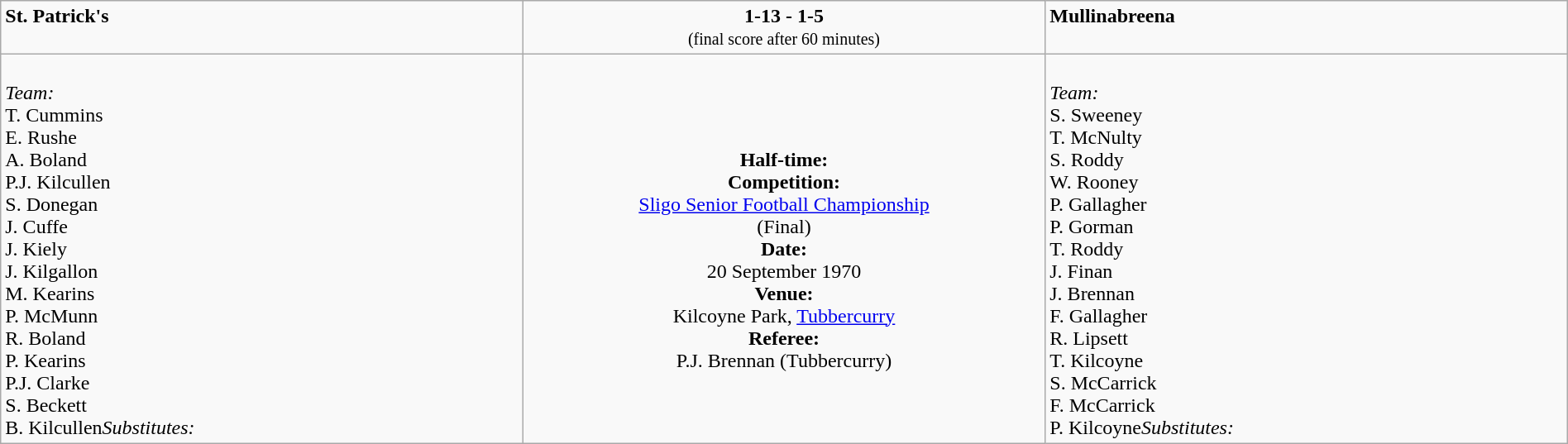<table border=0 class="wikitable" width=100%>
<tr>
<td width=33% valign=top><span><strong>St. Patrick's</strong></span><br><small></small></td>
<td width=33% valign=top align=center><span><strong>1-13 - 1-5</strong></span><br><small>(final score after 60 minutes)</small></td>
<td width=33% valign=top><span><strong>Mullinabreena</strong></span><br><small></small></td>
</tr>
<tr>
<td valign=top><br><em>Team:</em>
<br>T. Cummins
<br>E. Rushe
<br>A. Boland
<br>P.J. Kilcullen
<br>S. Donegan
<br>J. Cuffe
<br>J. Kiely
<br>J. Kilgallon
<br>M. Kearins
<br>P. McMunn
<br>R. Boland
<br>P. Kearins
<br>P.J. Clarke
<br>S. Beckett
<br>B. Kilcullen<em>Substitutes:</em>
<br></td>
<td valign=middle align=center><br><strong>Half-time:</strong><br><strong>Competition:</strong><br><a href='#'>Sligo Senior Football Championship</a><br>(Final)<br><strong>Date:</strong><br>20 September 1970<br><strong>Venue:</strong><br>Kilcoyne Park, <a href='#'>Tubbercurry</a><br><strong>Referee:</strong><br>P.J. Brennan (Tubbercurry)<br></td>
<td valign=top><br><em>Team:</em>
<br>S. Sweeney
<br>T. McNulty
<br>S. Roddy
<br>W. Rooney
<br>P. Gallagher
<br>P. Gorman
<br>T. Roddy
<br>J. Finan
<br>J. Brennan
<br>F. Gallagher
<br>R. Lipsett
<br>T. Kilcoyne
<br>S. McCarrick
<br>F. McCarrick
<br>P. Kilcoyne<em>Substitutes:</em>
<br></td>
</tr>
</table>
